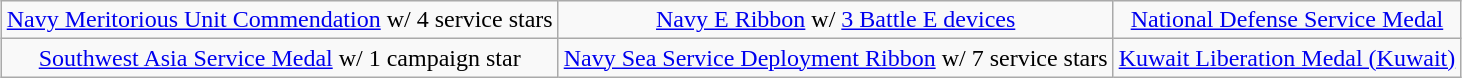<table class="wikitable" style="margin:1em auto; text-align:center;">
<tr>
<td><a href='#'>Navy Meritorious Unit Commendation</a> w/ 4 service stars</td>
<td><a href='#'>Navy E Ribbon</a> w/ <a href='#'>3 Battle E devices</a></td>
<td><a href='#'>National Defense Service Medal</a></td>
</tr>
<tr>
<td><a href='#'>Southwest Asia Service Medal</a> w/ 1 campaign star</td>
<td><a href='#'>Navy Sea Service Deployment Ribbon</a> w/ 7 service stars</td>
<td><a href='#'>Kuwait Liberation Medal (Kuwait)</a></td>
</tr>
</table>
